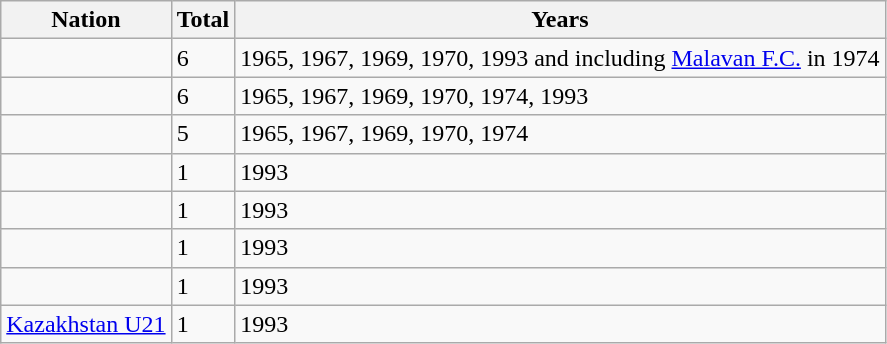<table class="wikitable">
<tr>
<th>Nation</th>
<th>Total</th>
<th>Years</th>
</tr>
<tr>
<td></td>
<td>6</td>
<td>1965, 1967, 1969, 1970, 1993 and including <a href='#'>Malavan F.C.</a> in 1974</td>
</tr>
<tr>
<td></td>
<td>6</td>
<td>1965, 1967, 1969, 1970, 1974, 1993</td>
</tr>
<tr>
<td></td>
<td>5</td>
<td>1965, 1967, 1969, 1970, 1974</td>
</tr>
<tr>
<td></td>
<td>1</td>
<td>1993</td>
</tr>
<tr>
<td></td>
<td>1</td>
<td>1993</td>
</tr>
<tr>
<td></td>
<td>1</td>
<td>1993</td>
</tr>
<tr>
<td></td>
<td>1</td>
<td>1993</td>
</tr>
<tr>
<td> <a href='#'>Kazakhstan U21</a></td>
<td>1</td>
<td>1993</td>
</tr>
</table>
